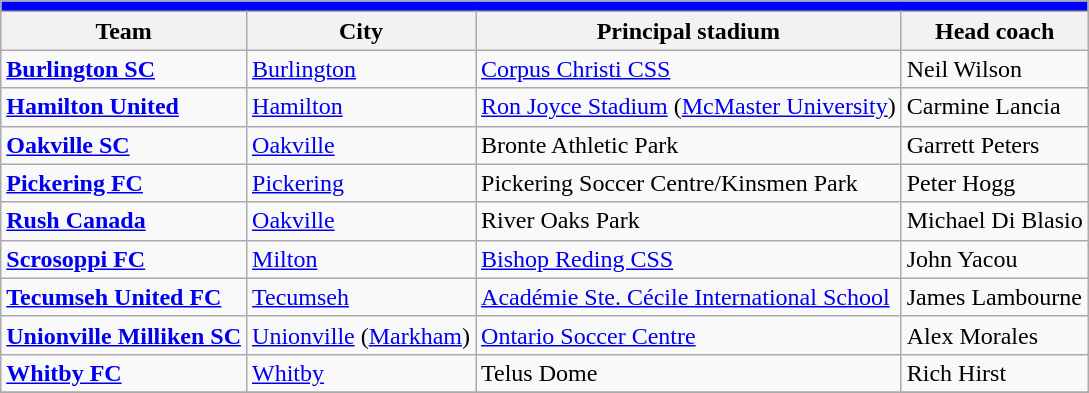<table class="wikitable sortable">
<tr>
<th style="background:blue" colspan="6"></th>
</tr>
<tr>
<th>Team</th>
<th>City</th>
<th>Principal stadium</th>
<th>Head coach</th>
</tr>
<tr>
<td><strong><a href='#'>Burlington SC</a></strong></td>
<td><a href='#'>Burlington</a></td>
<td><a href='#'>Corpus Christi CSS</a></td>
<td>Neil Wilson</td>
</tr>
<tr>
<td><strong><a href='#'>Hamilton United</a></strong></td>
<td><a href='#'>Hamilton</a></td>
<td><a href='#'>Ron Joyce Stadium</a> (<a href='#'>McMaster University</a>)</td>
<td>Carmine Lancia</td>
</tr>
<tr>
<td><strong><a href='#'>Oakville SC</a></strong></td>
<td><a href='#'>Oakville</a></td>
<td>Bronte Athletic Park</td>
<td>Garrett Peters</td>
</tr>
<tr>
<td><strong><a href='#'>Pickering FC</a></strong></td>
<td><a href='#'>Pickering</a></td>
<td>Pickering Soccer Centre/Kinsmen Park</td>
<td>Peter Hogg</td>
</tr>
<tr>
<td><strong><a href='#'>Rush Canada</a></strong></td>
<td><a href='#'>Oakville</a></td>
<td>River Oaks Park</td>
<td>Michael Di Blasio</td>
</tr>
<tr>
<td><strong><a href='#'>Scrosoppi FC</a></strong></td>
<td><a href='#'>Milton</a></td>
<td><a href='#'>Bishop Reding CSS</a></td>
<td>John Yacou</td>
</tr>
<tr>
<td><strong><a href='#'>Tecumseh United FC</a></strong></td>
<td><a href='#'>Tecumseh</a></td>
<td><a href='#'>Académie Ste. Cécile International School</a></td>
<td>James Lambourne</td>
</tr>
<tr>
<td><strong><a href='#'>Unionville Milliken SC</a></strong></td>
<td><a href='#'>Unionville</a> (<a href='#'>Markham</a>)</td>
<td><a href='#'>Ontario Soccer Centre</a></td>
<td>Alex Morales</td>
</tr>
<tr>
<td><strong><a href='#'>Whitby FC</a></strong></td>
<td><a href='#'>Whitby</a></td>
<td>Telus Dome</td>
<td>Rich Hirst</td>
</tr>
<tr>
</tr>
</table>
